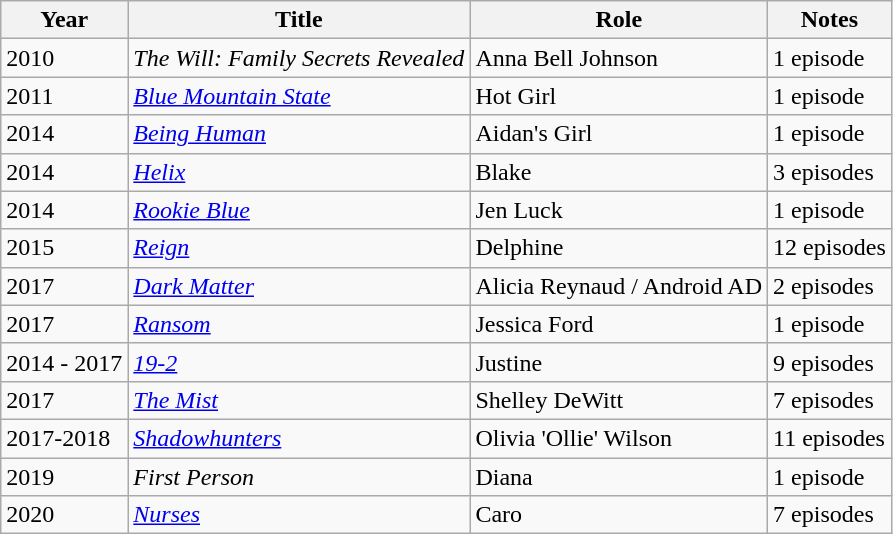<table class="wikitable sortable">
<tr>
<th scope="col">Year</th>
<th scope="col">Title</th>
<th scope="col">Role</th>
<th scope="col" class="unsortable">Notes</th>
</tr>
<tr>
<td>2010</td>
<td><em>The Will: Family Secrets Revealed</em></td>
<td>Anna Bell Johnson</td>
<td>1 episode</td>
</tr>
<tr>
<td>2011</td>
<td><em><a href='#'>Blue Mountain State</a></em></td>
<td>Hot Girl</td>
<td>1 episode </td>
</tr>
<tr>
<td>2014</td>
<td><em><a href='#'>Being Human</a></em></td>
<td>Aidan's Girl</td>
<td>1 episode</td>
</tr>
<tr>
<td>2014</td>
<td><em><a href='#'>Helix</a></em></td>
<td>Blake</td>
<td>3 episodes</td>
</tr>
<tr>
<td>2014</td>
<td><em><a href='#'>Rookie Blue</a></em></td>
<td>Jen Luck</td>
<td>1 episode</td>
</tr>
<tr>
<td>2015</td>
<td><em><a href='#'>Reign</a></em></td>
<td>Delphine </td>
<td>12 episodes</td>
</tr>
<tr>
<td>2017</td>
<td><em><a href='#'>Dark Matter</a></em></td>
<td>Alicia Reynaud / Android AD</td>
<td>2 episodes</td>
</tr>
<tr>
<td>2017</td>
<td><em><a href='#'>Ransom</a></em></td>
<td>Jessica Ford</td>
<td>1 episode</td>
</tr>
<tr>
<td>2014 - 2017</td>
<td><em><a href='#'>19-2</a></em></td>
<td>Justine</td>
<td>9 episodes</td>
</tr>
<tr>
<td>2017</td>
<td><em><a href='#'>The Mist</a></em></td>
<td>Shelley DeWitt</td>
<td>7 episodes </td>
</tr>
<tr>
<td>2017-2018</td>
<td><em><a href='#'>Shadowhunters</a></em></td>
<td>Olivia 'Ollie' Wilson </td>
<td>11 episodes </td>
</tr>
<tr>
<td>2019</td>
<td><em>First Person</em></td>
<td>Diana</td>
<td>1 episode</td>
</tr>
<tr>
<td>2020</td>
<td><em><a href='#'>Nurses</a></em></td>
<td>Caro </td>
<td>7 episodes</td>
</tr>
</table>
